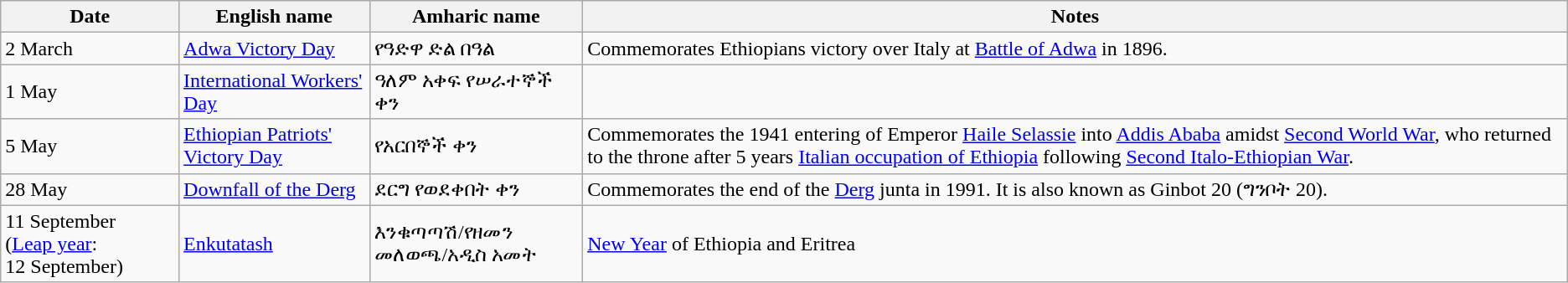<table class="wikitable">
<tr>
<th>Date</th>
<th>English name</th>
<th>Amharic name</th>
<th>Notes</th>
</tr>
<tr>
<td>2 March</td>
<td><a href='#'>Adwa Victory Day</a></td>
<td>የዓድዋ ድል በዓል</td>
<td>Commemorates Ethiopians victory over Italy at <a href='#'>Battle of Adwa</a> in 1896.</td>
</tr>
<tr>
<td>1 May</td>
<td><a href='#'>International Workers' Day</a></td>
<td>ዓለም አቀፍ የሠራተኞች ቀን</td>
<td></td>
</tr>
<tr>
<td>5 May</td>
<td><a href='#'>Ethiopian Patriots' Victory Day</a></td>
<td>የአርበኞች ቀን</td>
<td>Commemorates the 1941 entering of Emperor <a href='#'>Haile Selassie</a> into <a href='#'>Addis Ababa</a> amidst <a href='#'>Second World War</a>, who returned to the throne after 5 years <a href='#'>Italian occupation of Ethiopia</a> following <a href='#'>Second Italo-Ethiopian War</a>.</td>
</tr>
<tr>
<td>28 May</td>
<td><a href='#'>Downfall of the Derg</a></td>
<td>ደርግ የወደቀበት ቀን</td>
<td>Commemorates the end of the <a href='#'>Derg</a> junta in 1991. It is also known as Ginbot 20 (ግንቦት 20).</td>
</tr>
<tr>
<td>11 September<br>(<a href='#'>Leap year</a>: 12 September)</td>
<td><a href='#'>Enkutatash</a></td>
<td>እንቁጣጣሽ/የዘመን መለወጫ/አዲስ አመት</td>
<td><a href='#'>New Year</a> of Ethiopia and Eritrea</td>
</tr>
</table>
